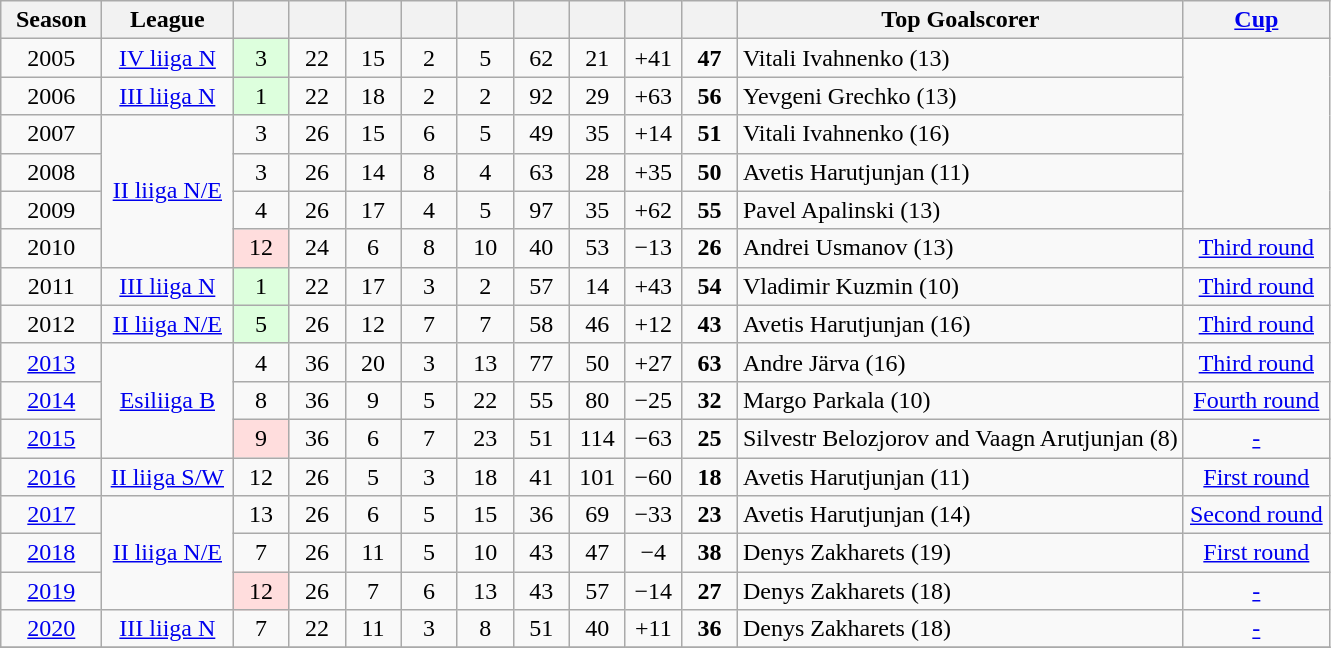<table class="wikitable collapsible">
<tr>
<th width=60px>Season</th>
<th width=80px>League</th>
<th width=30px></th>
<th width=30px></th>
<th width=30px></th>
<th width=30px></th>
<th width=30px></th>
<th width=30px></th>
<th width=30px></th>
<th width=30px></th>
<th width=30px></th>
<th>Top Goalscorer</th>
<th width=90px><a href='#'>Cup</a></th>
</tr>
<tr align=center>
<td>2005</td>
<td><a href='#'>IV liiga N</a></td>
<td style="background:#DDFFDD;">3</td>
<td>22</td>
<td>15</td>
<td>2</td>
<td>5</td>
<td>62</td>
<td>21</td>
<td>+41</td>
<td><strong>47</strong></td>
<td align=left> Vitali Ivahnenko (13)</td>
<td rowspan="5"></td>
</tr>
<tr align=center>
<td>2006</td>
<td><a href='#'>III liiga N</a></td>
<td style="background:#DDFFDD;">1</td>
<td>22</td>
<td>18</td>
<td>2</td>
<td>2</td>
<td>92</td>
<td>29</td>
<td>+63</td>
<td><strong>56</strong></td>
<td align=left> Yevgeni Grechko (13)</td>
</tr>
<tr align=center>
<td>2007</td>
<td rowspan=4><a href='#'>II liiga N/E</a></td>
<td>3</td>
<td>26</td>
<td>15</td>
<td>6</td>
<td>5</td>
<td>49</td>
<td>35</td>
<td>+14</td>
<td><strong>51</strong></td>
<td align=left> Vitali Ivahnenko (16)</td>
</tr>
<tr align=center>
<td>2008</td>
<td>3</td>
<td>26</td>
<td>14</td>
<td>8</td>
<td>4</td>
<td>63</td>
<td>28</td>
<td>+35</td>
<td><strong>50</strong></td>
<td align=left> Avetis Harutjunjan (11)</td>
</tr>
<tr align=center>
<td>2009</td>
<td>4</td>
<td>26</td>
<td>17</td>
<td>4</td>
<td>5</td>
<td>97</td>
<td>35</td>
<td>+62</td>
<td><strong>55</strong></td>
<td align=left> Pavel Apalinski (13)</td>
</tr>
<tr align=center>
<td>2010</td>
<td style="background:#FFDDDD;">12</td>
<td>24</td>
<td>6</td>
<td>8</td>
<td>10</td>
<td>40</td>
<td>53</td>
<td>−13</td>
<td><strong>26</strong></td>
<td align=left> Andrei Usmanov (13)</td>
<td><a href='#'>Third round</a></td>
</tr>
<tr align=center>
<td>2011</td>
<td><a href='#'>III liiga N</a></td>
<td style="background:#DDFFDD;">1</td>
<td>22</td>
<td>17</td>
<td>3</td>
<td>2</td>
<td>57</td>
<td>14</td>
<td>+43</td>
<td><strong>54</strong></td>
<td align=left> Vladimir Kuzmin (10)</td>
<td><a href='#'>Third round</a></td>
</tr>
<tr align=center>
<td>2012</td>
<td><a href='#'>II liiga N/E</a></td>
<td style="background:#DDFFDD;">5</td>
<td>26</td>
<td>12</td>
<td>7</td>
<td>7</td>
<td>58</td>
<td>46</td>
<td>+12</td>
<td><strong>43</strong></td>
<td align=left> Avetis Harutjunjan (16)</td>
<td><a href='#'>Third round</a></td>
</tr>
<tr align=center>
<td><a href='#'>2013</a></td>
<td rowspan=3><a href='#'>Esiliiga B</a></td>
<td>4</td>
<td>36</td>
<td>20</td>
<td>3</td>
<td>13</td>
<td>77</td>
<td>50</td>
<td>+27</td>
<td><strong>63</strong></td>
<td align=left> Andre Järva (16)</td>
<td><a href='#'>Third round</a></td>
</tr>
<tr align=center>
<td><a href='#'>2014</a></td>
<td>8</td>
<td>36</td>
<td>9</td>
<td>5</td>
<td>22</td>
<td>55</td>
<td>80</td>
<td>−25</td>
<td><strong>32</strong></td>
<td align=left> Margo Parkala (10)</td>
<td><a href='#'>Fourth round</a></td>
</tr>
<tr align=center>
<td><a href='#'>2015</a></td>
<td style="background:#FFDDDD;">9</td>
<td>36</td>
<td>6</td>
<td>7</td>
<td>23</td>
<td>51</td>
<td>114</td>
<td>−63</td>
<td><strong>25</strong></td>
<td align=left> Silvestr Belozjorov and Vaagn Arutjunjan (8)</td>
<td><a href='#'>-</a></td>
</tr>
<tr align=center>
<td><a href='#'>2016</a></td>
<td><a href='#'>II liiga S/W</a></td>
<td>12</td>
<td>26</td>
<td>5</td>
<td>3</td>
<td>18</td>
<td>41</td>
<td>101</td>
<td>−60</td>
<td><strong>18</strong></td>
<td align=left> Avetis Harutjunjan (11)</td>
<td><a href='#'>First round</a></td>
</tr>
<tr align=center>
<td><a href='#'>2017</a></td>
<td rowspan=3><a href='#'>II liiga N/E</a></td>
<td>13</td>
<td>26</td>
<td>6</td>
<td>5</td>
<td>15</td>
<td>36</td>
<td>69</td>
<td>−33</td>
<td><strong>23</strong></td>
<td align=left> Avetis Harutjunjan (14)</td>
<td><a href='#'>Second round</a></td>
</tr>
<tr align=center>
<td><a href='#'>2018</a></td>
<td>7</td>
<td>26</td>
<td>11</td>
<td>5</td>
<td>10</td>
<td>43</td>
<td>47</td>
<td>−4</td>
<td><strong>38</strong></td>
<td align=left> Denys Zakharets (19)</td>
<td><a href='#'>First round</a></td>
</tr>
<tr align=center>
<td><a href='#'>2019</a></td>
<td style="background:#FFDDDD;">12</td>
<td>26</td>
<td>7</td>
<td>6</td>
<td>13</td>
<td>43</td>
<td>57</td>
<td>−14</td>
<td><strong>27</strong></td>
<td align=left> Denys Zakharets (18)</td>
<td><a href='#'>-</a></td>
</tr>
<tr align=center>
<td><a href='#'>2020</a></td>
<td><a href='#'>III liiga N</a></td>
<td>7</td>
<td>22</td>
<td>11</td>
<td>3</td>
<td>8</td>
<td>51</td>
<td>40</td>
<td>+11</td>
<td><strong>36</strong></td>
<td align=left> Denys Zakharets (18)</td>
<td><a href='#'>-</a></td>
</tr>
<tr align=center>
</tr>
</table>
